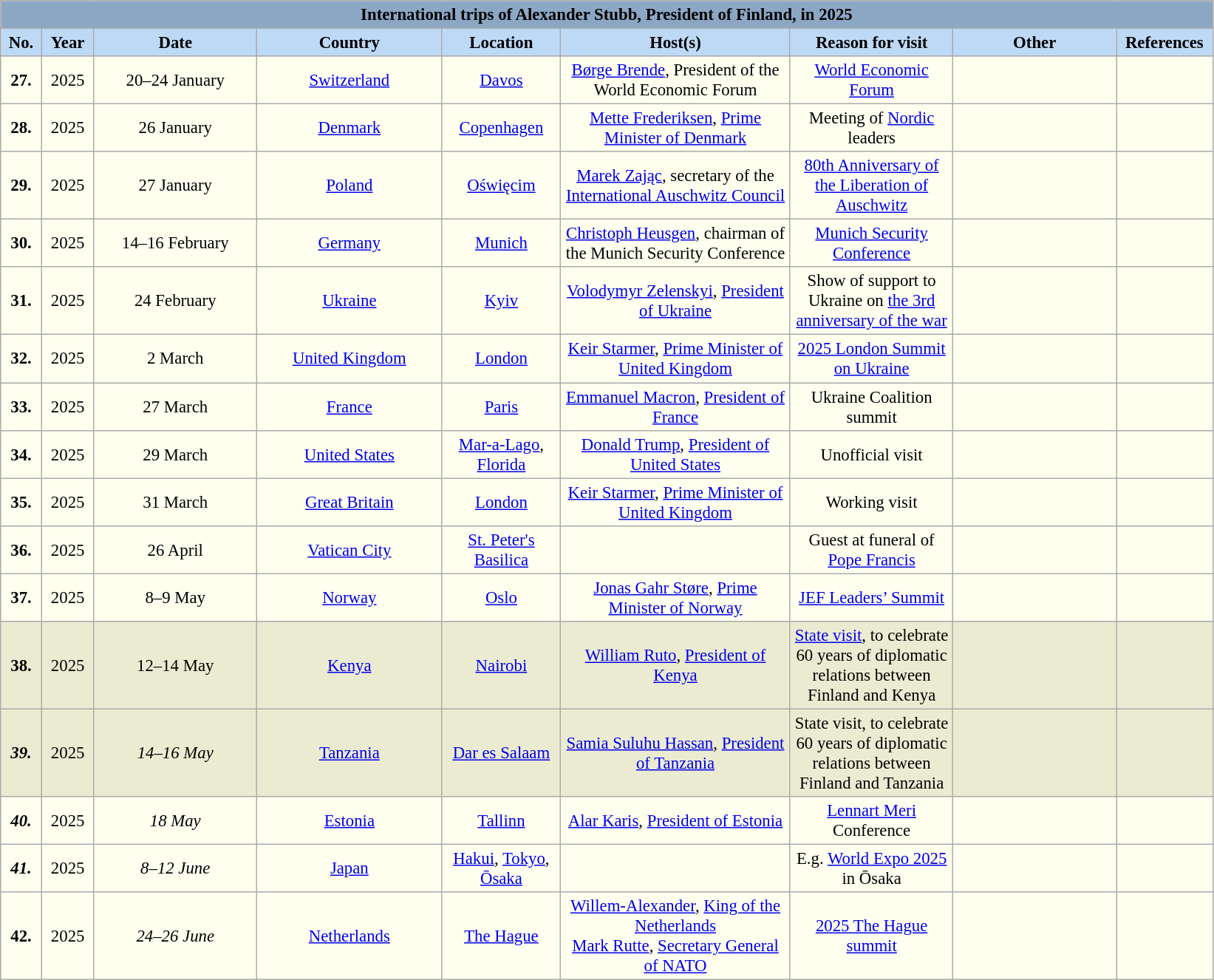<table class="wikitable" style="font-size:95%; text-align:center; background:#FFFFF0">
<tr>
<td colspan="9" style="background:#8CA7C4;"><strong>International trips of Alexander Stubb, President of Finland, in 2025</strong></td>
</tr>
<tr>
<th width=30 style=background:#BED9F6>No.</th>
<th width=40 style=background:#BED9F6>Year</th>
<th width=140 style=background:#BED9F6>Date</th>
<th width=160 style=background:#BED9F6>Country</th>
<th width=100 style=background:#BED9F6>Location</th>
<th width=200 style=background:#BED9F6>Host(s)</th>
<th width=140 style=background:#BED9F6>Reason for visit</th>
<th width=140 style=background:#BED9F6>Other</th>
<th width=80 style=background:#BED9F6>References</th>
</tr>
<tr>
<td><strong>27.</strong></td>
<td>2025</td>
<td>20–24 January</td>
<td> <a href='#'>Switzerland</a></td>
<td><a href='#'>Davos</a></td>
<td><a href='#'>Børge Brende</a>, President of the World Economic Forum</td>
<td><a href='#'>World Economic Forum</a></td>
<td></td>
<td></td>
</tr>
<tr>
<td><strong>28.</strong></td>
<td>2025</td>
<td>26 January</td>
<td> <a href='#'>Denmark</a></td>
<td><a href='#'>Copenhagen</a></td>
<td><a href='#'>Mette Frederiksen</a>, <a href='#'>Prime Minister of Denmark</a></td>
<td>Meeting of <a href='#'>Nordic</a> leaders</td>
<td></td>
<td></td>
</tr>
<tr>
<td><strong>29.</strong></td>
<td>2025</td>
<td>27 January</td>
<td> <a href='#'>Poland</a></td>
<td><a href='#'>Oświęcim</a></td>
<td><a href='#'>Marek Zając</a>, secretary of the <a href='#'>International Auschwitz Council</a></td>
<td><a href='#'>80th Anniversary of the Liberation of Auschwitz</a></td>
<td></td>
<td></td>
</tr>
<tr>
<td><strong>30.</strong></td>
<td>2025</td>
<td>14–16 February</td>
<td> <a href='#'>Germany</a></td>
<td><a href='#'>Munich</a></td>
<td><a href='#'>Christoph Heusgen</a>, chairman of the Munich Security Conference</td>
<td><a href='#'>Munich Security Conference</a></td>
<td></td>
<td></td>
</tr>
<tr>
<td><strong>31.</strong></td>
<td>2025</td>
<td>24 February</td>
<td> <a href='#'>Ukraine</a></td>
<td><a href='#'>Kyiv</a></td>
<td><a href='#'>Volodymyr Zelenskyi</a>, <a href='#'>President of Ukraine</a></td>
<td>Show of support to Ukraine on <a href='#'>the 3rd anniversary of the war</a></td>
<td></td>
<td></td>
</tr>
<tr>
<td><strong>32.</strong></td>
<td>2025</td>
<td>2 March</td>
<td> <a href='#'>United Kingdom</a></td>
<td><a href='#'>London</a></td>
<td><a href='#'>Keir Starmer</a>, <a href='#'>Prime Minister of United Kingdom</a></td>
<td><a href='#'>2025 London Summit on Ukraine</a></td>
<td></td>
<td></td>
</tr>
<tr>
<td><strong>33.</strong></td>
<td>2025</td>
<td>27 March</td>
<td> <a href='#'>France</a></td>
<td><a href='#'>Paris</a></td>
<td><a href='#'>Emmanuel Macron</a>, <a href='#'>President of France</a></td>
<td>Ukraine Coalition summit</td>
<td></td>
<td></td>
</tr>
<tr>
<td><strong>34.</strong></td>
<td>2025</td>
<td>29 March</td>
<td> <a href='#'>United States</a></td>
<td><a href='#'>Mar-a-Lago</a>,<br><a href='#'>Florida</a></td>
<td><a href='#'>Donald Trump</a>, <a href='#'>President of United States</a></td>
<td>Unofficial visit</td>
<td></td>
<td></td>
</tr>
<tr>
<td><strong>35.</strong></td>
<td>2025</td>
<td>31 March</td>
<td> <a href='#'>Great Britain</a></td>
<td><a href='#'>London</a></td>
<td><a href='#'>Keir Starmer</a>, <a href='#'>Prime Minister of United Kingdom</a></td>
<td>Working visit</td>
<td></td>
<td></td>
</tr>
<tr [[>
<td><strong>36.</strong></td>
<td>2025</td>
<td>26 April</td>
<td> <a href='#'>Vatican City</a></td>
<td><a href='#'>St. Peter's Basilica</a></td>
<td></td>
<td>Guest at funeral of <a href='#'>Pope Francis</a></td>
<td></td>
<td></td>
</tr>
<tr>
<td><strong>37.</strong></td>
<td>2025</td>
<td>8–9 May</td>
<td> <a href='#'>Norway</a></td>
<td><a href='#'>Oslo</a></td>
<td><a href='#'>Jonas Gahr Støre</a>, <a href='#'>Prime Minister of Norway</a></td>
<td><a href='#'>JEF Leaders’ Summit</a></td>
<td></td>
<td></td>
</tr>
<tr style=background:#EBEBD2>
<td><strong>38.</strong></td>
<td>2025</td>
<td>12–14 May</td>
<td> <a href='#'>Kenya</a></td>
<td><a href='#'>Nairobi</a></td>
<td><a href='#'>William Ruto</a>, <a href='#'>President of Kenya</a></td>
<td><a href='#'>State visit</a>, to celebrate 60 years of diplomatic relations between Finland and Kenya</td>
<td> </td>
<td> </td>
</tr>
<tr style=background:#EBEBD2>
<td><strong><em>39.</em></strong></td>
<td>2025</td>
<td><em>14–16 May</em></td>
<td> <a href='#'>Tanzania</a></td>
<td><a href='#'>Dar es Salaam</a></td>
<td><a href='#'>Samia Suluhu Hassan</a>, <a href='#'>President of Tanzania</a></td>
<td>State visit, to celebrate 60 years of diplomatic relations between Finland and Tanzania</td>
<td></td>
<td></td>
</tr>
<tr>
<td><strong><em>40.</em></strong></td>
<td>2025</td>
<td><em>18 May</em></td>
<td> <a href='#'>Estonia</a></td>
<td><a href='#'>Tallinn</a></td>
<td><a href='#'>Alar Karis</a>, <a href='#'>President of Estonia</a></td>
<td><a href='#'>Lennart Meri</a> Conference</td>
<td></td>
<td></td>
</tr>
<tr>
<td><strong><em>41.</em></strong></td>
<td>2025</td>
<td><em>8–12 June</em></td>
<td> <a href='#'>Japan</a></td>
<td><a href='#'>Hakui</a>, <a href='#'>Tokyo</a>, <a href='#'>Ōsaka</a></td>
<td></td>
<td>E.g. <a href='#'>World Expo 2025</a> in Ōsaka</td>
<td></td>
<td></td>
</tr>
<tr>
<td><strong>42.</strong></td>
<td>2025</td>
<td><em>24–26 June</em></td>
<td> <a href='#'>Netherlands</a></td>
<td><a href='#'>The Hague</a></td>
<td><a href='#'>Willem-Alexander</a>, <a href='#'>King of the Netherlands</a><br><a href='#'>Mark Rutte</a>, <a href='#'>Secretary General of NATO</a></td>
<td><a href='#'>2025 The Hague summit</a></td>
<td></td>
<td></td>
</tr>
</table>
